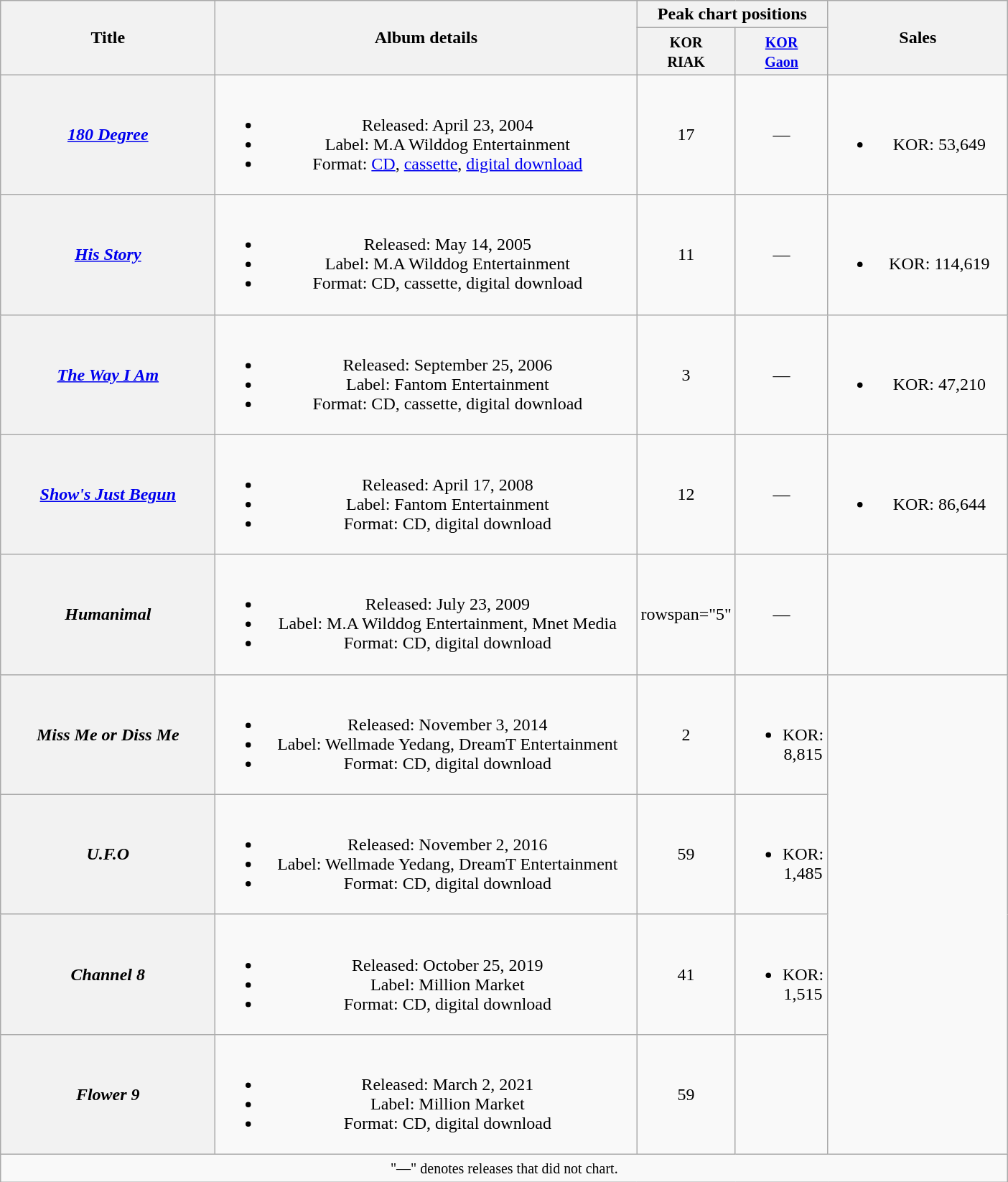<table class="wikitable plainrowheaders" style="text-align:center;">
<tr>
<th scope="col" rowspan="2" style="width:12em;">Title</th>
<th scope="col" rowspan="2" style="width:24em;">Album details</th>
<th colspan="2">Peak chart positions</th>
<th scope="col" rowspan="2" style="width:10em;">Sales</th>
</tr>
<tr>
<th style="width:3em;"><small>KOR<br>RIAK</small><br></th>
<th style="width:3em;"><small><a href='#'>KOR<br>Gaon</a></small><br></th>
</tr>
<tr>
<th scope="row"><em><a href='#'>180 Degree</a></em></th>
<td><br><ul><li>Released: April 23, 2004</li><li>Label: M.A Wilddog Entertainment</li><li>Format: <a href='#'>CD</a>, <a href='#'>cassette</a>, <a href='#'>digital download</a></li></ul></td>
<td>17</td>
<td>—</td>
<td><br><ul><li>KOR: 53,649</li></ul></td>
</tr>
<tr>
<th scope="row"><em><a href='#'>His Story</a></em></th>
<td><br><ul><li>Released: May 14, 2005</li><li>Label: M.A Wilddog Entertainment</li><li>Format: CD, cassette, digital download</li></ul></td>
<td>11</td>
<td>—</td>
<td><br><ul><li>KOR: 114,619</li></ul></td>
</tr>
<tr>
<th scope="row"><em><a href='#'>The Way I Am</a></em></th>
<td><br><ul><li>Released: September 25, 2006</li><li>Label: Fantom Entertainment</li><li>Format: CD, cassette, digital download</li></ul></td>
<td>3</td>
<td>—</td>
<td><br><ul><li>KOR: 47,210</li></ul></td>
</tr>
<tr>
<th scope="row"><em><a href='#'>Show's Just Begun</a></em></th>
<td><br><ul><li>Released: April 17, 2008</li><li>Label: Fantom Entertainment</li><li>Format: CD, digital download</li></ul></td>
<td>12</td>
<td>—</td>
<td><br><ul><li>KOR: 86,644</li></ul></td>
</tr>
<tr>
<th scope="row"><em>Humanimal</em></th>
<td><br><ul><li>Released: July 23, 2009</li><li>Label: M.A Wilddog Entertainment, Mnet Media</li><li>Format: CD, digital download</li></ul></td>
<td>rowspan="5" </td>
<td>—</td>
<td></td>
</tr>
<tr>
<th scope="row"><em>Miss Me or Diss Me</em></th>
<td><br><ul><li>Released: November 3, 2014</li><li>Label: Wellmade Yedang, DreamT Entertainment</li><li>Format: CD, digital download</li></ul></td>
<td>2</td>
<td><br><ul><li>KOR: 8,815</li></ul></td>
</tr>
<tr>
<th scope="row"><em>U.F.O</em></th>
<td><br><ul><li>Released: November 2, 2016</li><li>Label: Wellmade Yedang, DreamT Entertainment</li><li>Format: CD, digital download</li></ul></td>
<td>59</td>
<td><br><ul><li>KOR: 1,485</li></ul></td>
</tr>
<tr>
<th scope="row"><em>Channel 8</em></th>
<td><br><ul><li>Released: October 25, 2019</li><li>Label: Million Market</li><li>Format: CD, digital download</li></ul></td>
<td>41</td>
<td><br><ul><li>KOR: 1,515</li></ul></td>
</tr>
<tr>
<th scope="row"><em>Flower 9</em></th>
<td><br><ul><li>Released: March 2, 2021</li><li>Label: Million Market</li><li>Format: CD, digital download</li></ul></td>
<td>59</td>
<td></td>
</tr>
<tr>
<td colspan="5"><small>"—" denotes releases that did not chart.</small></td>
</tr>
</table>
